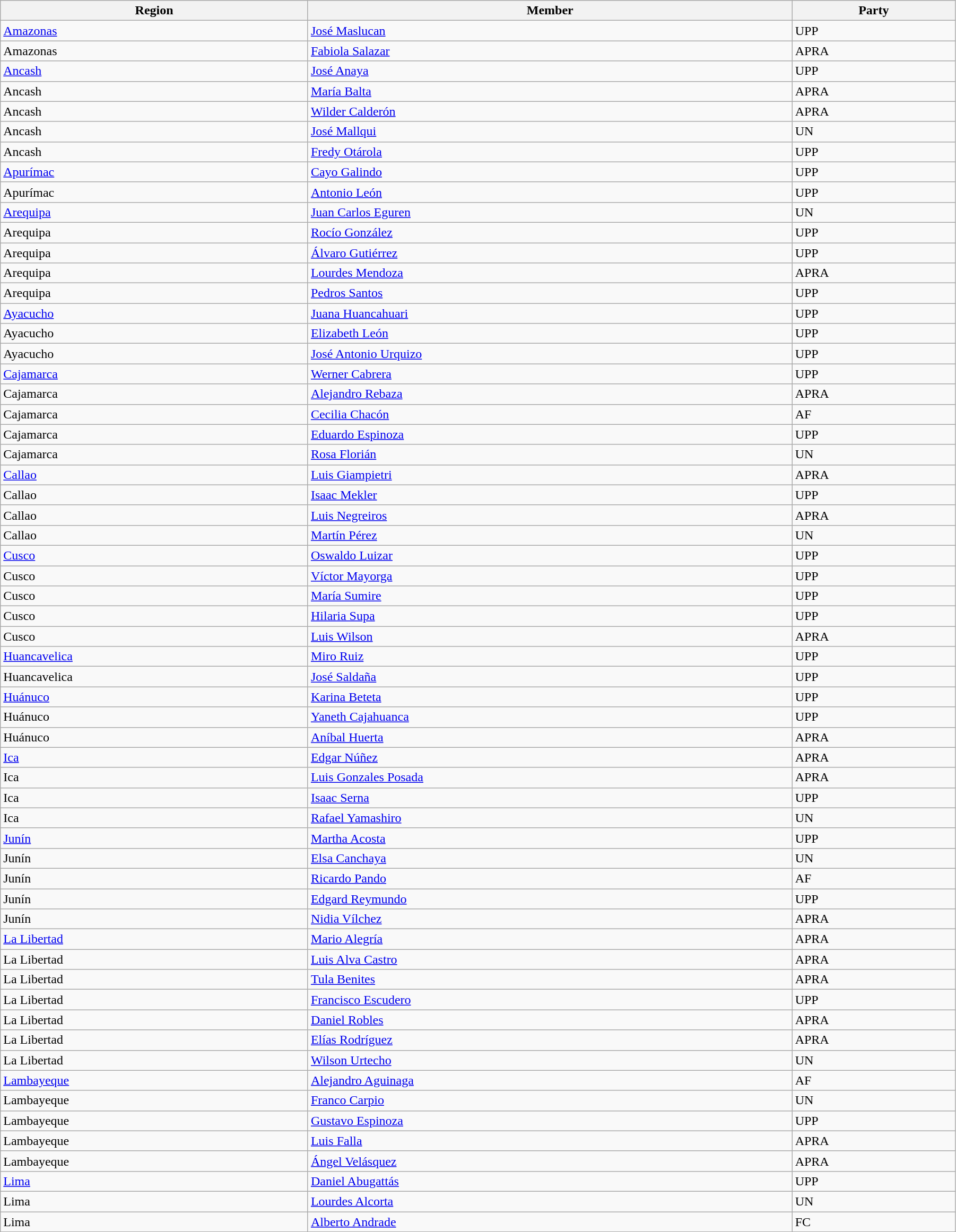<table class="wikitable sortable" style="width:95%">
<tr>
<th>Region</th>
<th>Member</th>
<th>Party</th>
</tr>
<tr>
<td><a href='#'>Amazonas</a></td>
<td><a href='#'>José Maslucan</a></td>
<td>UPP</td>
</tr>
<tr>
<td>Amazonas</td>
<td><a href='#'>Fabiola Salazar</a></td>
<td>APRA</td>
</tr>
<tr>
<td><a href='#'>Ancash</a></td>
<td><a href='#'>José Anaya</a></td>
<td>UPP</td>
</tr>
<tr>
<td>Ancash</td>
<td><a href='#'>María Balta</a></td>
<td>APRA</td>
</tr>
<tr>
<td>Ancash</td>
<td><a href='#'>Wilder Calderón</a></td>
<td>APRA</td>
</tr>
<tr>
<td>Ancash</td>
<td><a href='#'>José Mallqui</a></td>
<td>UN</td>
</tr>
<tr>
<td>Ancash</td>
<td><a href='#'>Fredy Otárola</a></td>
<td>UPP</td>
</tr>
<tr>
<td><a href='#'>Apurímac</a></td>
<td><a href='#'>Cayo Galindo</a></td>
<td>UPP</td>
</tr>
<tr>
<td>Apurímac</td>
<td><a href='#'>Antonio León</a></td>
<td>UPP</td>
</tr>
<tr>
<td><a href='#'>Arequipa</a></td>
<td><a href='#'>Juan Carlos Eguren</a></td>
<td>UN</td>
</tr>
<tr>
<td>Arequipa</td>
<td><a href='#'>Rocío González</a></td>
<td>UPP</td>
</tr>
<tr>
<td>Arequipa</td>
<td><a href='#'>Álvaro Gutiérrez</a></td>
<td>UPP</td>
</tr>
<tr>
<td>Arequipa</td>
<td><a href='#'>Lourdes Mendoza</a></td>
<td>APRA</td>
</tr>
<tr>
<td>Arequipa</td>
<td><a href='#'>Pedros Santos</a></td>
<td>UPP</td>
</tr>
<tr>
<td><a href='#'>Ayacucho</a></td>
<td><a href='#'>Juana Huancahuari</a></td>
<td>UPP</td>
</tr>
<tr>
<td>Ayacucho</td>
<td><a href='#'>Elizabeth León</a></td>
<td>UPP</td>
</tr>
<tr>
<td>Ayacucho</td>
<td><a href='#'>José Antonio Urquizo</a></td>
<td>UPP</td>
</tr>
<tr>
<td><a href='#'>Cajamarca</a></td>
<td><a href='#'>Werner Cabrera</a></td>
<td>UPP</td>
</tr>
<tr>
<td>Cajamarca</td>
<td><a href='#'>Alejandro Rebaza</a></td>
<td>APRA</td>
</tr>
<tr>
<td>Cajamarca</td>
<td><a href='#'>Cecilia Chacón</a></td>
<td>AF</td>
</tr>
<tr>
<td>Cajamarca</td>
<td><a href='#'>Eduardo Espinoza</a></td>
<td>UPP</td>
</tr>
<tr>
<td>Cajamarca</td>
<td><a href='#'>Rosa Florián</a></td>
<td>UN</td>
</tr>
<tr>
<td><a href='#'>Callao</a></td>
<td><a href='#'>Luis Giampietri</a></td>
<td>APRA</td>
</tr>
<tr>
<td>Callao</td>
<td><a href='#'>Isaac Mekler</a></td>
<td>UPP</td>
</tr>
<tr>
<td>Callao</td>
<td><a href='#'>Luis Negreiros</a></td>
<td>APRA</td>
</tr>
<tr>
<td>Callao</td>
<td><a href='#'>Martín Pérez</a></td>
<td>UN</td>
</tr>
<tr>
<td><a href='#'>Cusco</a></td>
<td><a href='#'>Oswaldo Luizar</a></td>
<td>UPP</td>
</tr>
<tr>
<td>Cusco</td>
<td><a href='#'>Víctor Mayorga</a></td>
<td>UPP</td>
</tr>
<tr>
<td>Cusco</td>
<td><a href='#'>María Sumire</a></td>
<td>UPP</td>
</tr>
<tr>
<td>Cusco</td>
<td><a href='#'>Hilaria Supa</a></td>
<td>UPP</td>
</tr>
<tr>
<td>Cusco</td>
<td><a href='#'>Luis Wilson</a></td>
<td>APRA</td>
</tr>
<tr>
<td><a href='#'>Huancavelica</a></td>
<td><a href='#'>Miro Ruiz</a></td>
<td>UPP</td>
</tr>
<tr>
<td>Huancavelica</td>
<td><a href='#'>José Saldaña</a></td>
<td>UPP</td>
</tr>
<tr>
<td><a href='#'>Huánuco</a></td>
<td><a href='#'>Karina Beteta</a></td>
<td>UPP</td>
</tr>
<tr>
<td>Huánuco</td>
<td><a href='#'>Yaneth Cajahuanca</a></td>
<td>UPP</td>
</tr>
<tr>
<td>Huánuco</td>
<td><a href='#'>Aníbal Huerta</a></td>
<td>APRA</td>
</tr>
<tr>
<td><a href='#'>Ica</a></td>
<td><a href='#'>Edgar Núñez</a></td>
<td>APRA</td>
</tr>
<tr>
<td>Ica</td>
<td><a href='#'>Luis Gonzales Posada</a></td>
<td>APRA</td>
</tr>
<tr>
<td>Ica</td>
<td><a href='#'>Isaac Serna</a></td>
<td>UPP</td>
</tr>
<tr>
<td>Ica</td>
<td><a href='#'>Rafael Yamashiro</a></td>
<td>UN</td>
</tr>
<tr>
<td><a href='#'>Junín</a></td>
<td><a href='#'>Martha Acosta</a></td>
<td>UPP</td>
</tr>
<tr>
<td>Junín</td>
<td><a href='#'>Elsa Canchaya</a></td>
<td>UN</td>
</tr>
<tr>
<td>Junín</td>
<td><a href='#'>Ricardo Pando</a></td>
<td>AF</td>
</tr>
<tr>
<td>Junín</td>
<td><a href='#'>Edgard Reymundo</a></td>
<td>UPP</td>
</tr>
<tr>
<td>Junín</td>
<td><a href='#'>Nidia Vílchez</a></td>
<td>APRA</td>
</tr>
<tr>
<td><a href='#'>La Libertad</a></td>
<td><a href='#'>Mario Alegría</a></td>
<td>APRA</td>
</tr>
<tr>
<td>La Libertad</td>
<td><a href='#'>Luis Alva Castro</a></td>
<td>APRA</td>
</tr>
<tr>
<td>La Libertad</td>
<td><a href='#'>Tula Benites</a></td>
<td>APRA</td>
</tr>
<tr>
<td>La Libertad</td>
<td><a href='#'>Francisco Escudero</a></td>
<td>UPP</td>
</tr>
<tr>
<td>La Libertad</td>
<td><a href='#'>Daniel Robles</a></td>
<td>APRA</td>
</tr>
<tr>
<td>La Libertad</td>
<td><a href='#'>Elías Rodríguez</a></td>
<td>APRA</td>
</tr>
<tr>
<td>La Libertad</td>
<td><a href='#'>Wilson Urtecho</a></td>
<td>UN</td>
</tr>
<tr>
<td><a href='#'>Lambayeque</a></td>
<td><a href='#'>Alejandro Aguinaga</a></td>
<td>AF</td>
</tr>
<tr>
<td>Lambayeque</td>
<td><a href='#'>Franco Carpio</a></td>
<td>UN</td>
</tr>
<tr>
<td>Lambayeque</td>
<td><a href='#'>Gustavo Espinoza</a></td>
<td>UPP</td>
</tr>
<tr>
<td>Lambayeque</td>
<td><a href='#'>Luis Falla</a></td>
<td>APRA</td>
</tr>
<tr>
<td>Lambayeque</td>
<td><a href='#'>Ángel Velásquez</a></td>
<td>APRA</td>
</tr>
<tr>
<td><a href='#'>Lima</a></td>
<td><a href='#'>Daniel Abugattás</a></td>
<td>UPP</td>
</tr>
<tr>
<td>Lima</td>
<td><a href='#'>Lourdes Alcorta</a></td>
<td>UN</td>
</tr>
<tr>
<td>Lima</td>
<td><a href='#'>Alberto Andrade</a></td>
<td>FC</td>
</tr>
</table>
